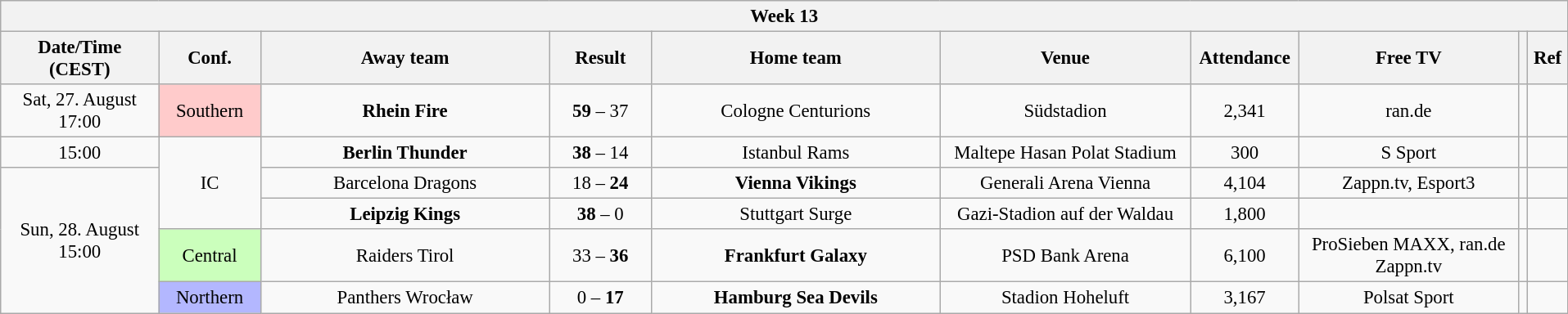<table class="mw-collapsible wikitable" style="font-size:95%; text-align:center; width:84em">
<tr>
<th colspan="10">Week 13</th>
</tr>
<tr>
<th style="width:8em;">Date/Time (CEST)</th>
<th style="width:5em;">Conf.</th>
<th style="width:15em;">Away team</th>
<th style="width:5em;">Result</th>
<th style="width:15em;">Home team</th>
<th>Venue</th>
<th>Attendance</th>
<th>Free TV</th>
<th></th>
<th>Ref</th>
</tr>
<tr>
<td>Sat, 27. August<br>17:00</td>
<td style="background:#FFCBCB">Southern</td>
<td><strong>Rhein Fire</strong></td>
<td><strong>59</strong> – 37</td>
<td>Cologne Centurions</td>
<td>Südstadion</td>
<td>2,341</td>
<td>ran.de</td>
<td></td>
<td></td>
</tr>
<tr>
<td>15:00</td>
<td rowspan="3">IC</td>
<td><strong>Berlin Thunder</strong></td>
<td><strong>38</strong> – 14</td>
<td>Istanbul Rams</td>
<td>Maltepe Hasan Polat Stadium</td>
<td>300</td>
<td>S Sport</td>
<td></td>
<td></td>
</tr>
<tr>
<td rowspan="4">Sun, 28. August<br>15:00</td>
<td>Barcelona Dragons</td>
<td>18 – <strong>24</strong></td>
<td><strong>Vienna Vikings</strong></td>
<td>Generali Arena Vienna</td>
<td>4,104</td>
<td>Zappn.tv, Esport3</td>
<td></td>
<td></td>
</tr>
<tr>
<td><strong>Leipzig Kings</strong></td>
<td><strong>38</strong> – 0</td>
<td>Stuttgart Surge</td>
<td>Gazi-Stadion auf der Waldau</td>
<td>1,800</td>
<td></td>
<td></td>
<td></td>
</tr>
<tr>
<td style="background:#CBFFBC">Central</td>
<td>Raiders Tirol</td>
<td>33 – <strong>36</strong></td>
<td><strong>Frankfurt Galaxy</strong></td>
<td>PSD Bank Arena</td>
<td>6,100</td>
<td>ProSieben MAXX, ran.de<br>Zappn.tv</td>
<td></td>
<td></td>
</tr>
<tr>
<td style="background:#B3B7FF">Northern</td>
<td>Panthers Wrocław</td>
<td>0 – <strong>17</strong></td>
<td><strong>Hamburg Sea Devils</strong></td>
<td>Stadion Hoheluft</td>
<td>3,167</td>
<td>Polsat Sport</td>
<td></td>
<td></td>
</tr>
</table>
